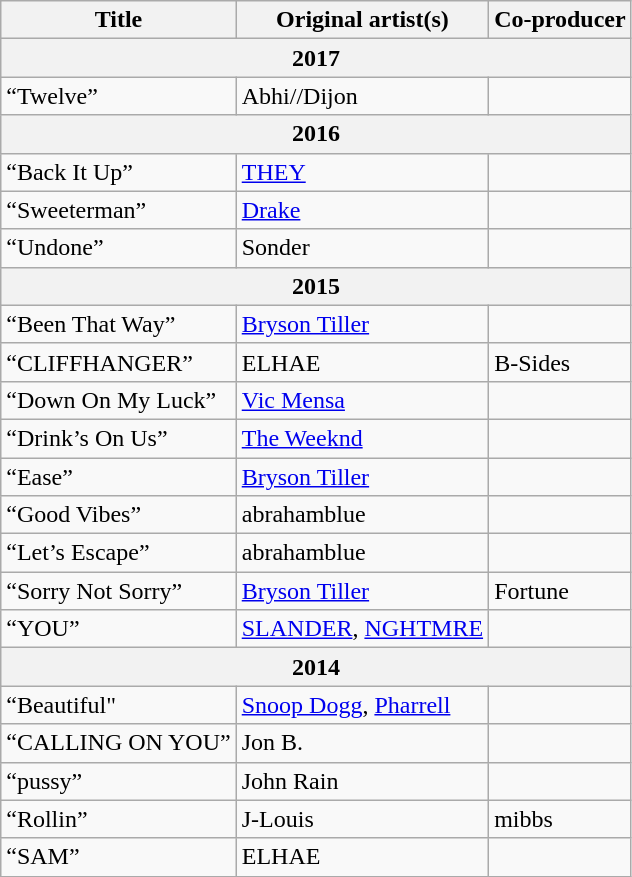<table class="wikitable">
<tr>
<th>Title</th>
<th>Original artist(s)</th>
<th>Co-producer</th>
</tr>
<tr>
<th colspan="3">2017</th>
</tr>
<tr>
<td>“Twelve”</td>
<td>Abhi//Dijon</td>
<td></td>
</tr>
<tr>
<th colspan="3">2016</th>
</tr>
<tr>
<td>“Back It Up”</td>
<td><a href='#'>THEY</a></td>
<td></td>
</tr>
<tr>
<td>“Sweeterman”</td>
<td><a href='#'>Drake</a></td>
<td></td>
</tr>
<tr>
<td>“Undone”</td>
<td>Sonder</td>
<td></td>
</tr>
<tr>
<th colspan="3">2015</th>
</tr>
<tr>
<td>“Been That Way”</td>
<td><a href='#'>Bryson Tiller</a></td>
<td></td>
</tr>
<tr>
<td>“CLIFFHANGER”</td>
<td>ELHAE</td>
<td>B-Sides</td>
</tr>
<tr>
<td>“Down On My Luck”</td>
<td><a href='#'>Vic Mensa</a></td>
<td></td>
</tr>
<tr>
<td>“Drink’s On Us”</td>
<td><a href='#'>The Weeknd</a></td>
<td></td>
</tr>
<tr>
<td>“Ease”</td>
<td><a href='#'>Bryson Tiller</a></td>
<td></td>
</tr>
<tr>
<td>“Good Vibes”</td>
<td>abrahamblue</td>
<td></td>
</tr>
<tr>
<td>“Let’s Escape”</td>
<td>abrahamblue</td>
<td></td>
</tr>
<tr>
<td>“Sorry Not Sorry”</td>
<td><a href='#'>Bryson Tiller</a></td>
<td>Fortune</td>
</tr>
<tr>
<td>“YOU”</td>
<td><a href='#'>SLANDER</a>, <a href='#'>NGHTMRE</a></td>
<td></td>
</tr>
<tr>
<th colspan="3">2014</th>
</tr>
<tr>
<td>“Beautiful"</td>
<td><a href='#'>Snoop Dogg</a>, <a href='#'>Pharrell</a></td>
<td></td>
</tr>
<tr>
<td>“CALLING ON YOU”</td>
<td>Jon B.</td>
<td></td>
</tr>
<tr>
<td>“pussy”</td>
<td>John Rain</td>
<td></td>
</tr>
<tr>
<td>“Rollin”</td>
<td>J-Louis</td>
<td>mibbs</td>
</tr>
<tr>
<td>“SAM”</td>
<td>ELHAE</td>
<td></td>
</tr>
</table>
